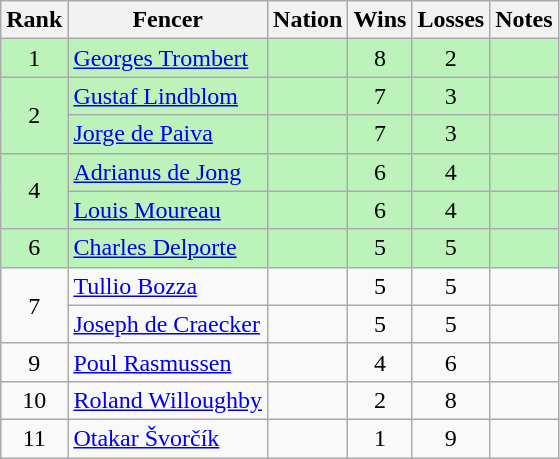<table class="wikitable sortable" style="text-align:center">
<tr>
<th>Rank</th>
<th>Fencer</th>
<th>Nation</th>
<th>Wins</th>
<th>Losses</th>
<th>Notes</th>
</tr>
<tr bgcolor=bbf3bb>
<td>1</td>
<td align=left><a href='#'>Georges Trombert</a></td>
<td align=left></td>
<td>8</td>
<td>2</td>
<td></td>
</tr>
<tr bgcolor=bbf3bb>
<td rowspan=2>2</td>
<td align=left><a href='#'>Gustaf Lindblom</a></td>
<td align=left></td>
<td>7</td>
<td>3</td>
<td></td>
</tr>
<tr bgcolor=bbf3bb>
<td align=left><a href='#'>Jorge de Paiva</a></td>
<td align=left></td>
<td>7</td>
<td>3</td>
<td></td>
</tr>
<tr bgcolor=bbf3bb>
<td rowspan=2>4</td>
<td align=left><a href='#'>Adrianus de Jong</a></td>
<td align=left></td>
<td>6</td>
<td>4</td>
<td></td>
</tr>
<tr bgcolor=bbf3bb>
<td align=left><a href='#'>Louis Moureau</a></td>
<td align=left></td>
<td>6</td>
<td>4</td>
<td></td>
</tr>
<tr bgcolor=bbf3bb>
<td>6</td>
<td align=left><a href='#'>Charles Delporte</a></td>
<td align=left></td>
<td>5</td>
<td>5</td>
<td></td>
</tr>
<tr>
<td rowspan=2>7</td>
<td align=left><a href='#'>Tullio Bozza</a></td>
<td align=left></td>
<td>5</td>
<td>5</td>
<td></td>
</tr>
<tr>
<td align=left><a href='#'>Joseph de Craecker</a></td>
<td align=left></td>
<td>5</td>
<td>5</td>
<td></td>
</tr>
<tr>
<td>9</td>
<td align=left><a href='#'>Poul Rasmussen</a></td>
<td align=left></td>
<td>4</td>
<td>6</td>
<td></td>
</tr>
<tr>
<td>10</td>
<td align=left><a href='#'>Roland Willoughby</a></td>
<td align=left></td>
<td>2</td>
<td>8</td>
<td></td>
</tr>
<tr>
<td>11</td>
<td align=left><a href='#'>Otakar Švorčík</a></td>
<td align=left></td>
<td>1</td>
<td>9</td>
<td></td>
</tr>
</table>
